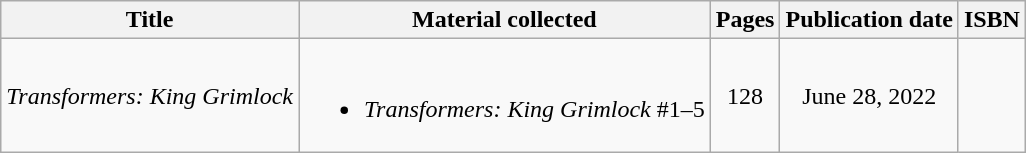<table class="wikitable" style="text-align: center;">
<tr>
<th>Title</th>
<th>Material collected</th>
<th>Pages</th>
<th>Publication date</th>
<th>ISBN</th>
</tr>
<tr>
<td align="left"><em>Transformers: King Grimlock</em></td>
<td><br><ul><li><em>Transformers: King Grimlock</em> #1–5</li></ul></td>
<td>128</td>
<td>June 28, 2022</td>
<td></td>
</tr>
</table>
